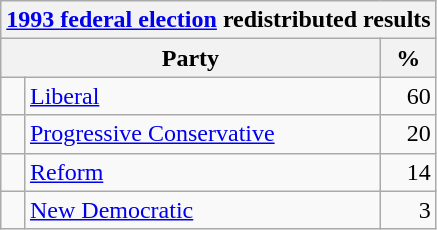<table class="wikitable">
<tr>
<th colspan="3"><a href='#'>1993 federal election</a> redistributed results</th>
</tr>
<tr>
<th bgcolor="#DDDDFF" width="130px" colspan="2">Party</th>
<th bgcolor="#DDDDFF" width="30px">%</th>
</tr>
<tr>
<td> </td>
<td><a href='#'>Liberal</a></td>
<td align=right>60</td>
</tr>
<tr>
<td> </td>
<td><a href='#'>Progressive Conservative</a></td>
<td align=right>20</td>
</tr>
<tr>
<td> </td>
<td><a href='#'>Reform</a></td>
<td align=right>14</td>
</tr>
<tr>
<td> </td>
<td><a href='#'>New Democratic</a></td>
<td align=right>3</td>
</tr>
</table>
